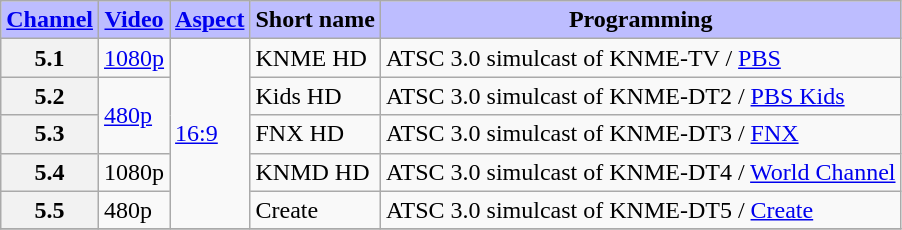<table class="wikitable">
<tr>
<th style="background-color: #bdbdff" scope = "col"><a href='#'>Channel</a></th>
<th style="background-color: #bdbdff" scope = "col"><a href='#'>Video</a></th>
<th style="background-color: #bdbdff" scope = "col"><a href='#'>Aspect</a></th>
<th style="background-color: #bdbdff" scope = "col">Short name</th>
<th style="background-color: #bdbdff" scope = "col">Programming</th>
</tr>
<tr>
<th scope = "row">5.1</th>
<td><a href='#'>1080p</a></td>
<td rowspan="5"><a href='#'>16:9</a></td>
<td>KNME HD</td>
<td>ATSC 3.0 simulcast of KNME-TV / <a href='#'>PBS</a></td>
</tr>
<tr>
<th scope = "row">5.2</th>
<td rowspan="2"><a href='#'>480p</a></td>
<td>Kids HD</td>
<td>ATSC 3.0 simulcast of KNME-DT2 / <a href='#'>PBS Kids</a></td>
</tr>
<tr>
<th scope = "row">5.3</th>
<td>FNX HD</td>
<td>ATSC 3.0 simulcast of KNME-DT3 / <a href='#'>FNX</a></td>
</tr>
<tr>
<th scope = "row">5.4</th>
<td>1080p</td>
<td>KNMD HD</td>
<td>ATSC 3.0 simulcast of KNME-DT4 / <a href='#'>World Channel</a></td>
</tr>
<tr>
<th scope = "row">5.5</th>
<td>480p</td>
<td>Create</td>
<td>ATSC 3.0 simulcast of KNME-DT5 / <a href='#'>Create</a></td>
</tr>
<tr>
</tr>
</table>
